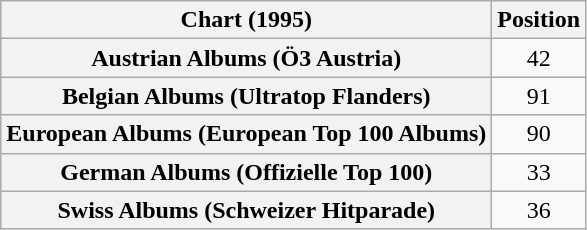<table class="wikitable sortable plainrowheaders" style="text-align:center">
<tr>
<th scope="col">Chart (1995)</th>
<th scope="col">Position</th>
</tr>
<tr>
<th scope="row">Austrian Albums (Ö3 Austria)</th>
<td>42</td>
</tr>
<tr>
<th scope="row">Belgian Albums (Ultratop Flanders)</th>
<td>91</td>
</tr>
<tr>
<th scope="row">European Albums (European Top 100 Albums)</th>
<td>90</td>
</tr>
<tr>
<th scope="row">German Albums (Offizielle Top 100)</th>
<td>33</td>
</tr>
<tr>
<th scope="row">Swiss Albums (Schweizer Hitparade)</th>
<td>36</td>
</tr>
</table>
